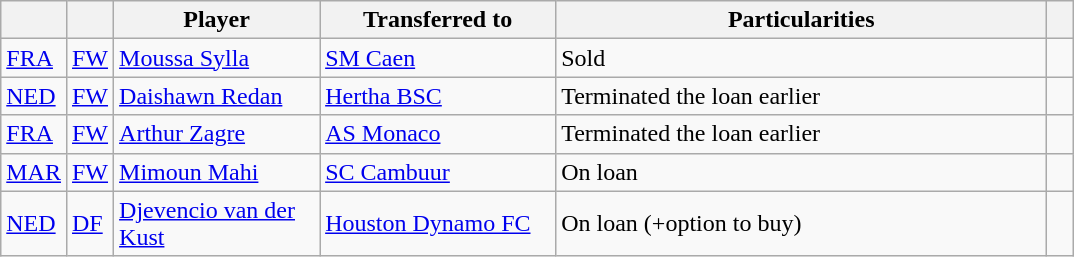<table class="wikitable plainrowheaders sortable">
<tr>
<th></th>
<th></th>
<th style="width: 130px;">Player</th>
<th style="width: 150px;">Transferred to</th>
<th style="width: 320px;">Particularities</th>
<th style="width: 10px;"></th>
</tr>
<tr>
<td><strong></strong> <a href='#'>FRA</a></td>
<td><a href='#'>FW</a></td>
<td><a href='#'>Moussa Sylla</a></td>
<td><strong></strong> <a href='#'>SM Caen</a></td>
<td>Sold</td>
<td></td>
</tr>
<tr>
<td><strong></strong> <a href='#'>NED</a></td>
<td><a href='#'>FW</a></td>
<td><a href='#'>Daishawn Redan</a></td>
<td><strong></strong> <a href='#'>Hertha BSC</a></td>
<td>Terminated the loan earlier</td>
<td></td>
</tr>
<tr>
<td><strong></strong> <a href='#'>FRA</a></td>
<td><a href='#'>FW</a></td>
<td><a href='#'>Arthur Zagre</a></td>
<td><strong></strong> <a href='#'>AS Monaco</a></td>
<td>Terminated the loan earlier</td>
<td></td>
</tr>
<tr>
<td><strong></strong> <a href='#'>MAR</a></td>
<td><a href='#'>FW</a></td>
<td><a href='#'>Mimoun Mahi</a></td>
<td><strong></strong> <a href='#'>SC Cambuur</a></td>
<td>On loan</td>
<td></td>
</tr>
<tr>
<td><strong></strong> <a href='#'>NED</a></td>
<td><a href='#'>DF</a></td>
<td><a href='#'>Djevencio van der Kust</a></td>
<td><strong></strong> <a href='#'>Houston Dynamo FC</a></td>
<td>On loan (+option to buy)</td>
<td></td>
</tr>
</table>
